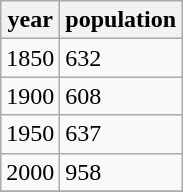<table class="wikitable">
<tr>
<th>year</th>
<th>population</th>
</tr>
<tr>
<td>1850</td>
<td>632</td>
</tr>
<tr>
<td>1900</td>
<td>608</td>
</tr>
<tr>
<td>1950</td>
<td>637</td>
</tr>
<tr>
<td>2000</td>
<td>958</td>
</tr>
<tr>
</tr>
</table>
